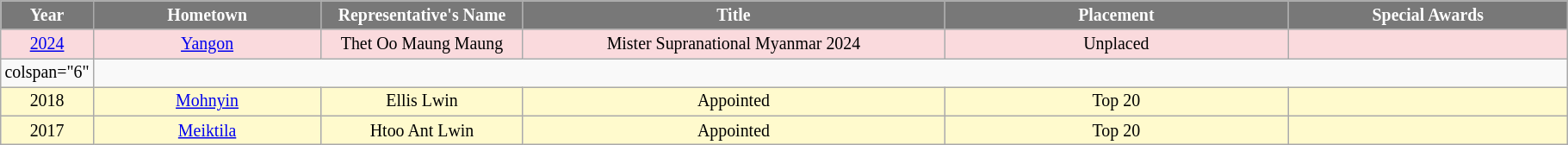<table class="wikitable sortable" style="font-size: 83%; text-align:center">
<tr>
<th width="60" style="background-color:#787878;color:#FFFFFF;">Year</th>
<th width="170" style="background-color:#787878;color:#FFFFFF;">Hometown</th>
<th width="150" style="background-color:#787878;color:#FFFFFF;">Representative's Name</th>
<th width="320" style="background-color:#787878;color:#FFFFFF;">Title</th>
<th width="260" style="background-color:#787878;color:#FFFFFF;">Placement</th>
<th width="210" style="background-color:#787878;color:#FFFFFF;">Special Awards</th>
</tr>
<tr style="background-color:#FADADD;">
<td><a href='#'>2024</a></td>
<td> <a href='#'>Yangon</a></td>
<td>Thet Oo Maung Maung</td>
<td>Mister Supranational Myanmar 2024</td>
<td>Unplaced</td>
<td style="background:;"></td>
</tr>
<tr>
<td>colspan="6" </td>
</tr>
<tr style="background-color:#FFFACD;">
<td>2018</td>
<td> <a href='#'>Mohnyin</a></td>
<td>Ellis Lwin</td>
<td>Appointed</td>
<td>Top 20</td>
<td style="background:;"></td>
</tr>
<tr style="background-color:#FFFACD;">
<td>2017</td>
<td> <a href='#'>Meiktila</a></td>
<td>Htoo Ant Lwin</td>
<td>Appointed</td>
<td>Top 20</td>
<td></td>
</tr>
</table>
